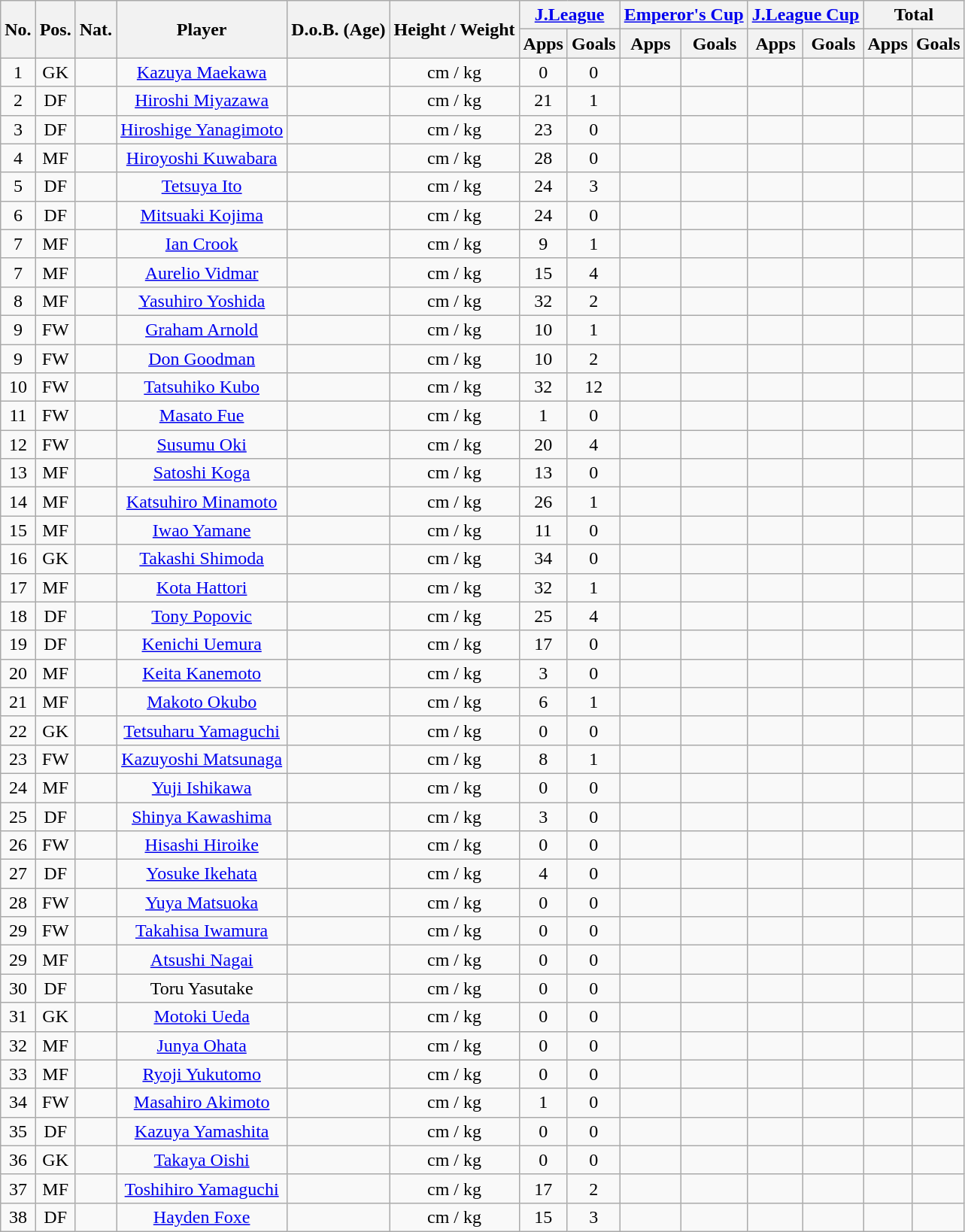<table class="wikitable" style="text-align:center;">
<tr>
<th rowspan="2">No.</th>
<th rowspan="2">Pos.</th>
<th rowspan="2">Nat.</th>
<th rowspan="2">Player</th>
<th rowspan="2">D.o.B. (Age)</th>
<th rowspan="2">Height / Weight</th>
<th colspan="2"><a href='#'>J.League</a></th>
<th colspan="2"><a href='#'>Emperor's Cup</a></th>
<th colspan="2"><a href='#'>J.League Cup</a></th>
<th colspan="2">Total</th>
</tr>
<tr>
<th>Apps</th>
<th>Goals</th>
<th>Apps</th>
<th>Goals</th>
<th>Apps</th>
<th>Goals</th>
<th>Apps</th>
<th>Goals</th>
</tr>
<tr>
<td>1</td>
<td>GK</td>
<td></td>
<td><a href='#'>Kazuya Maekawa</a></td>
<td></td>
<td>cm / kg</td>
<td>0</td>
<td>0</td>
<td></td>
<td></td>
<td></td>
<td></td>
<td></td>
<td></td>
</tr>
<tr>
<td>2</td>
<td>DF</td>
<td></td>
<td><a href='#'>Hiroshi Miyazawa</a></td>
<td></td>
<td>cm / kg</td>
<td>21</td>
<td>1</td>
<td></td>
<td></td>
<td></td>
<td></td>
<td></td>
<td></td>
</tr>
<tr>
<td>3</td>
<td>DF</td>
<td></td>
<td><a href='#'>Hiroshige Yanagimoto</a></td>
<td></td>
<td>cm / kg</td>
<td>23</td>
<td>0</td>
<td></td>
<td></td>
<td></td>
<td></td>
<td></td>
<td></td>
</tr>
<tr>
<td>4</td>
<td>MF</td>
<td></td>
<td><a href='#'>Hiroyoshi Kuwabara</a></td>
<td></td>
<td>cm / kg</td>
<td>28</td>
<td>0</td>
<td></td>
<td></td>
<td></td>
<td></td>
<td></td>
<td></td>
</tr>
<tr>
<td>5</td>
<td>DF</td>
<td></td>
<td><a href='#'>Tetsuya Ito</a></td>
<td></td>
<td>cm / kg</td>
<td>24</td>
<td>3</td>
<td></td>
<td></td>
<td></td>
<td></td>
<td></td>
<td></td>
</tr>
<tr>
<td>6</td>
<td>DF</td>
<td></td>
<td><a href='#'>Mitsuaki Kojima</a></td>
<td></td>
<td>cm / kg</td>
<td>24</td>
<td>0</td>
<td></td>
<td></td>
<td></td>
<td></td>
<td></td>
<td></td>
</tr>
<tr>
<td>7</td>
<td>MF</td>
<td></td>
<td><a href='#'>Ian Crook</a></td>
<td></td>
<td>cm / kg</td>
<td>9</td>
<td>1</td>
<td></td>
<td></td>
<td></td>
<td></td>
<td></td>
<td></td>
</tr>
<tr>
<td>7</td>
<td>MF</td>
<td></td>
<td><a href='#'>Aurelio Vidmar</a></td>
<td></td>
<td>cm / kg</td>
<td>15</td>
<td>4</td>
<td></td>
<td></td>
<td></td>
<td></td>
<td></td>
<td></td>
</tr>
<tr>
<td>8</td>
<td>MF</td>
<td></td>
<td><a href='#'>Yasuhiro Yoshida</a></td>
<td></td>
<td>cm / kg</td>
<td>32</td>
<td>2</td>
<td></td>
<td></td>
<td></td>
<td></td>
<td></td>
<td></td>
</tr>
<tr>
<td>9</td>
<td>FW</td>
<td></td>
<td><a href='#'>Graham Arnold</a></td>
<td></td>
<td>cm / kg</td>
<td>10</td>
<td>1</td>
<td></td>
<td></td>
<td></td>
<td></td>
<td></td>
<td></td>
</tr>
<tr>
<td>9</td>
<td>FW</td>
<td></td>
<td><a href='#'>Don Goodman</a></td>
<td></td>
<td>cm / kg</td>
<td>10</td>
<td>2</td>
<td></td>
<td></td>
<td></td>
<td></td>
<td></td>
<td></td>
</tr>
<tr>
<td>10</td>
<td>FW</td>
<td></td>
<td><a href='#'>Tatsuhiko Kubo</a></td>
<td></td>
<td>cm / kg</td>
<td>32</td>
<td>12</td>
<td></td>
<td></td>
<td></td>
<td></td>
<td></td>
<td></td>
</tr>
<tr>
<td>11</td>
<td>FW</td>
<td></td>
<td><a href='#'>Masato Fue</a></td>
<td></td>
<td>cm / kg</td>
<td>1</td>
<td>0</td>
<td></td>
<td></td>
<td></td>
<td></td>
<td></td>
<td></td>
</tr>
<tr>
<td>12</td>
<td>FW</td>
<td></td>
<td><a href='#'>Susumu Oki</a></td>
<td></td>
<td>cm / kg</td>
<td>20</td>
<td>4</td>
<td></td>
<td></td>
<td></td>
<td></td>
<td></td>
<td></td>
</tr>
<tr>
<td>13</td>
<td>MF</td>
<td></td>
<td><a href='#'>Satoshi Koga</a></td>
<td></td>
<td>cm / kg</td>
<td>13</td>
<td>0</td>
<td></td>
<td></td>
<td></td>
<td></td>
<td></td>
<td></td>
</tr>
<tr>
<td>14</td>
<td>MF</td>
<td></td>
<td><a href='#'>Katsuhiro Minamoto</a></td>
<td></td>
<td>cm / kg</td>
<td>26</td>
<td>1</td>
<td></td>
<td></td>
<td></td>
<td></td>
<td></td>
<td></td>
</tr>
<tr>
<td>15</td>
<td>MF</td>
<td></td>
<td><a href='#'>Iwao Yamane</a></td>
<td></td>
<td>cm / kg</td>
<td>11</td>
<td>0</td>
<td></td>
<td></td>
<td></td>
<td></td>
<td></td>
<td></td>
</tr>
<tr>
<td>16</td>
<td>GK</td>
<td></td>
<td><a href='#'>Takashi Shimoda</a></td>
<td></td>
<td>cm / kg</td>
<td>34</td>
<td>0</td>
<td></td>
<td></td>
<td></td>
<td></td>
<td></td>
<td></td>
</tr>
<tr>
<td>17</td>
<td>MF</td>
<td></td>
<td><a href='#'>Kota Hattori</a></td>
<td></td>
<td>cm / kg</td>
<td>32</td>
<td>1</td>
<td></td>
<td></td>
<td></td>
<td></td>
<td></td>
<td></td>
</tr>
<tr>
<td>18</td>
<td>DF</td>
<td></td>
<td><a href='#'>Tony Popovic</a></td>
<td></td>
<td>cm / kg</td>
<td>25</td>
<td>4</td>
<td></td>
<td></td>
<td></td>
<td></td>
<td></td>
<td></td>
</tr>
<tr>
<td>19</td>
<td>DF</td>
<td></td>
<td><a href='#'>Kenichi Uemura</a></td>
<td></td>
<td>cm / kg</td>
<td>17</td>
<td>0</td>
<td></td>
<td></td>
<td></td>
<td></td>
<td></td>
<td></td>
</tr>
<tr>
<td>20</td>
<td>MF</td>
<td></td>
<td><a href='#'>Keita Kanemoto</a></td>
<td></td>
<td>cm / kg</td>
<td>3</td>
<td>0</td>
<td></td>
<td></td>
<td></td>
<td></td>
<td></td>
<td></td>
</tr>
<tr>
<td>21</td>
<td>MF</td>
<td></td>
<td><a href='#'>Makoto Okubo</a></td>
<td></td>
<td>cm / kg</td>
<td>6</td>
<td>1</td>
<td></td>
<td></td>
<td></td>
<td></td>
<td></td>
<td></td>
</tr>
<tr>
<td>22</td>
<td>GK</td>
<td></td>
<td><a href='#'>Tetsuharu Yamaguchi</a></td>
<td></td>
<td>cm / kg</td>
<td>0</td>
<td>0</td>
<td></td>
<td></td>
<td></td>
<td></td>
<td></td>
<td></td>
</tr>
<tr>
<td>23</td>
<td>FW</td>
<td></td>
<td><a href='#'>Kazuyoshi Matsunaga</a></td>
<td></td>
<td>cm / kg</td>
<td>8</td>
<td>1</td>
<td></td>
<td></td>
<td></td>
<td></td>
<td></td>
<td></td>
</tr>
<tr>
<td>24</td>
<td>MF</td>
<td></td>
<td><a href='#'>Yuji Ishikawa</a></td>
<td></td>
<td>cm / kg</td>
<td>0</td>
<td>0</td>
<td></td>
<td></td>
<td></td>
<td></td>
<td></td>
<td></td>
</tr>
<tr>
<td>25</td>
<td>DF</td>
<td></td>
<td><a href='#'>Shinya Kawashima</a></td>
<td></td>
<td>cm / kg</td>
<td>3</td>
<td>0</td>
<td></td>
<td></td>
<td></td>
<td></td>
<td></td>
<td></td>
</tr>
<tr>
<td>26</td>
<td>FW</td>
<td></td>
<td><a href='#'>Hisashi Hiroike</a></td>
<td></td>
<td>cm / kg</td>
<td>0</td>
<td>0</td>
<td></td>
<td></td>
<td></td>
<td></td>
<td></td>
<td></td>
</tr>
<tr>
<td>27</td>
<td>DF</td>
<td></td>
<td><a href='#'>Yosuke Ikehata</a></td>
<td></td>
<td>cm / kg</td>
<td>4</td>
<td>0</td>
<td></td>
<td></td>
<td></td>
<td></td>
<td></td>
<td></td>
</tr>
<tr>
<td>28</td>
<td>FW</td>
<td></td>
<td><a href='#'>Yuya Matsuoka</a></td>
<td></td>
<td>cm / kg</td>
<td>0</td>
<td>0</td>
<td></td>
<td></td>
<td></td>
<td></td>
<td></td>
<td></td>
</tr>
<tr>
<td>29</td>
<td>FW</td>
<td></td>
<td><a href='#'>Takahisa Iwamura</a></td>
<td></td>
<td>cm / kg</td>
<td>0</td>
<td>0</td>
<td></td>
<td></td>
<td></td>
<td></td>
<td></td>
<td></td>
</tr>
<tr>
<td>29</td>
<td>MF</td>
<td></td>
<td><a href='#'>Atsushi Nagai</a></td>
<td></td>
<td>cm / kg</td>
<td>0</td>
<td>0</td>
<td></td>
<td></td>
<td></td>
<td></td>
<td></td>
<td></td>
</tr>
<tr>
<td>30</td>
<td>DF</td>
<td></td>
<td>Toru Yasutake</td>
<td></td>
<td>cm / kg</td>
<td>0</td>
<td>0</td>
<td></td>
<td></td>
<td></td>
<td></td>
<td></td>
<td></td>
</tr>
<tr>
<td>31</td>
<td>GK</td>
<td></td>
<td><a href='#'>Motoki Ueda</a></td>
<td></td>
<td>cm / kg</td>
<td>0</td>
<td>0</td>
<td></td>
<td></td>
<td></td>
<td></td>
<td></td>
<td></td>
</tr>
<tr>
<td>32</td>
<td>MF</td>
<td></td>
<td><a href='#'>Junya Ohata</a></td>
<td></td>
<td>cm / kg</td>
<td>0</td>
<td>0</td>
<td></td>
<td></td>
<td></td>
<td></td>
<td></td>
<td></td>
</tr>
<tr>
<td>33</td>
<td>MF</td>
<td></td>
<td><a href='#'>Ryoji Yukutomo</a></td>
<td></td>
<td>cm / kg</td>
<td>0</td>
<td>0</td>
<td></td>
<td></td>
<td></td>
<td></td>
<td></td>
<td></td>
</tr>
<tr>
<td>34</td>
<td>FW</td>
<td></td>
<td><a href='#'>Masahiro Akimoto</a></td>
<td></td>
<td>cm / kg</td>
<td>1</td>
<td>0</td>
<td></td>
<td></td>
<td></td>
<td></td>
<td></td>
<td></td>
</tr>
<tr>
<td>35</td>
<td>DF</td>
<td></td>
<td><a href='#'>Kazuya Yamashita</a></td>
<td></td>
<td>cm / kg</td>
<td>0</td>
<td>0</td>
<td></td>
<td></td>
<td></td>
<td></td>
<td></td>
<td></td>
</tr>
<tr>
<td>36</td>
<td>GK</td>
<td></td>
<td><a href='#'>Takaya Oishi</a></td>
<td></td>
<td>cm / kg</td>
<td>0</td>
<td>0</td>
<td></td>
<td></td>
<td></td>
<td></td>
<td></td>
<td></td>
</tr>
<tr>
<td>37</td>
<td>MF</td>
<td></td>
<td><a href='#'>Toshihiro Yamaguchi</a></td>
<td></td>
<td>cm / kg</td>
<td>17</td>
<td>2</td>
<td></td>
<td></td>
<td></td>
<td></td>
<td></td>
<td></td>
</tr>
<tr>
<td>38</td>
<td>DF</td>
<td></td>
<td><a href='#'>Hayden Foxe</a></td>
<td></td>
<td>cm / kg</td>
<td>15</td>
<td>3</td>
<td></td>
<td></td>
<td></td>
<td></td>
<td></td>
<td></td>
</tr>
</table>
